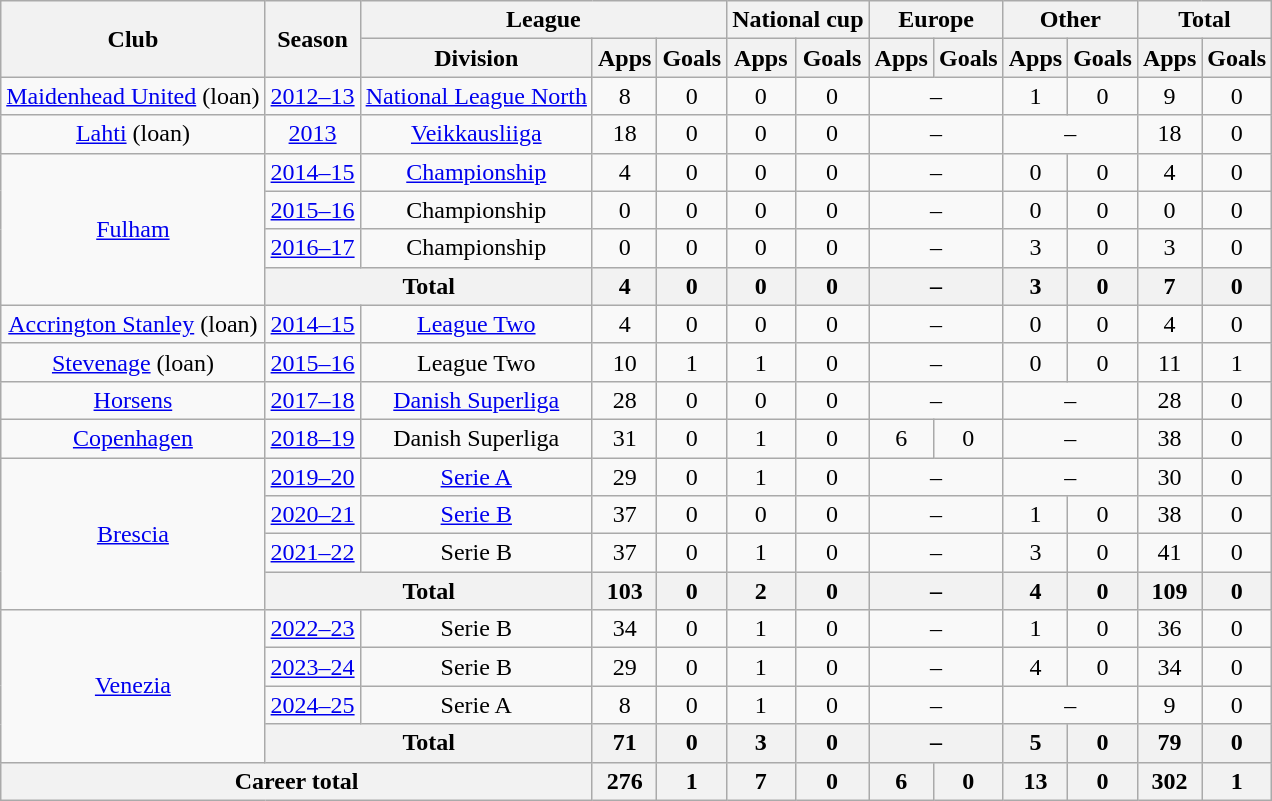<table class=wikitable style=text-align:center>
<tr>
<th rowspan="2">Club</th>
<th rowspan="2">Season</th>
<th colspan="3">League</th>
<th colspan="2">National cup </th>
<th colspan="2">Europe</th>
<th colspan="2">Other</th>
<th colspan="2">Total</th>
</tr>
<tr>
<th>Division</th>
<th>Apps</th>
<th>Goals</th>
<th>Apps</th>
<th>Goals</th>
<th>Apps</th>
<th>Goals</th>
<th>Apps</th>
<th>Goals</th>
<th>Apps</th>
<th>Goals</th>
</tr>
<tr>
<td><a href='#'>Maidenhead United</a> (loan)</td>
<td><a href='#'>2012–13</a></td>
<td><a href='#'>National League North</a></td>
<td>8</td>
<td>0</td>
<td>0</td>
<td>0</td>
<td colspan="2">–</td>
<td>1</td>
<td>0</td>
<td>9</td>
<td>0</td>
</tr>
<tr>
<td><a href='#'>Lahti</a> (loan)</td>
<td><a href='#'>2013</a></td>
<td><a href='#'>Veikkausliiga</a></td>
<td>18</td>
<td>0</td>
<td>0</td>
<td>0</td>
<td colspan="2">–</td>
<td colspan="2">–</td>
<td>18</td>
<td>0</td>
</tr>
<tr>
<td rowspan="4"><a href='#'>Fulham</a></td>
<td><a href='#'>2014–15</a></td>
<td><a href='#'>Championship</a></td>
<td>4</td>
<td>0</td>
<td>0</td>
<td>0</td>
<td colspan="2">–</td>
<td>0</td>
<td>0</td>
<td>4</td>
<td>0</td>
</tr>
<tr>
<td><a href='#'>2015–16</a></td>
<td>Championship</td>
<td>0</td>
<td>0</td>
<td>0</td>
<td>0</td>
<td colspan="2">–</td>
<td>0</td>
<td>0</td>
<td>0</td>
<td>0</td>
</tr>
<tr>
<td><a href='#'>2016–17</a></td>
<td>Championship</td>
<td>0</td>
<td>0</td>
<td>0</td>
<td>0</td>
<td colspan="2">–</td>
<td>3</td>
<td>0</td>
<td>3</td>
<td>0</td>
</tr>
<tr>
<th colspan="2">Total</th>
<th>4</th>
<th>0</th>
<th>0</th>
<th>0</th>
<th colspan="2">–</th>
<th>3</th>
<th>0</th>
<th>7</th>
<th>0</th>
</tr>
<tr>
<td><a href='#'>Accrington Stanley</a> (loan)</td>
<td><a href='#'>2014–15</a></td>
<td><a href='#'>League Two</a></td>
<td>4</td>
<td>0</td>
<td>0</td>
<td>0</td>
<td colspan="2">–</td>
<td>0</td>
<td>0</td>
<td>4</td>
<td>0</td>
</tr>
<tr>
<td><a href='#'>Stevenage</a> (loan)</td>
<td><a href='#'>2015–16</a></td>
<td>League Two</td>
<td>10</td>
<td>1</td>
<td>1</td>
<td>0</td>
<td colspan="2">–</td>
<td>0</td>
<td>0</td>
<td>11</td>
<td>1</td>
</tr>
<tr>
<td><a href='#'>Horsens</a></td>
<td><a href='#'>2017–18</a></td>
<td><a href='#'>Danish Superliga</a></td>
<td>28</td>
<td>0</td>
<td>0</td>
<td>0</td>
<td colspan="2">–</td>
<td colspan="2">–</td>
<td>28</td>
<td>0</td>
</tr>
<tr>
<td><a href='#'>Copenhagen</a></td>
<td><a href='#'>2018–19</a></td>
<td>Danish Superliga</td>
<td>31</td>
<td>0</td>
<td>1</td>
<td>0</td>
<td>6</td>
<td>0</td>
<td colspan="2">–</td>
<td>38</td>
<td>0</td>
</tr>
<tr>
<td rowspan="4"><a href='#'>Brescia</a></td>
<td><a href='#'>2019–20</a></td>
<td><a href='#'>Serie A</a></td>
<td>29</td>
<td>0</td>
<td>1</td>
<td>0</td>
<td colspan="2">–</td>
<td colspan="2">–</td>
<td>30</td>
<td>0</td>
</tr>
<tr>
<td><a href='#'>2020–21</a></td>
<td><a href='#'>Serie B</a></td>
<td>37</td>
<td>0</td>
<td>0</td>
<td>0</td>
<td colspan="2">–</td>
<td>1</td>
<td>0</td>
<td>38</td>
<td>0</td>
</tr>
<tr>
<td><a href='#'>2021–22</a></td>
<td>Serie B</td>
<td>37</td>
<td>0</td>
<td>1</td>
<td>0</td>
<td colspan="2">–</td>
<td>3</td>
<td>0</td>
<td>41</td>
<td>0</td>
</tr>
<tr>
<th colspan="2">Total</th>
<th>103</th>
<th>0</th>
<th>2</th>
<th>0</th>
<th colspan="2">–</th>
<th>4</th>
<th>0</th>
<th>109</th>
<th>0</th>
</tr>
<tr>
<td rowspan="4"><a href='#'>Venezia</a></td>
<td><a href='#'>2022–23</a></td>
<td>Serie B</td>
<td>34</td>
<td>0</td>
<td>1</td>
<td>0</td>
<td colspan="2">–</td>
<td>1</td>
<td>0</td>
<td>36</td>
<td>0</td>
</tr>
<tr>
<td><a href='#'>2023–24</a></td>
<td>Serie B</td>
<td>29</td>
<td>0</td>
<td>1</td>
<td>0</td>
<td colspan="2">–</td>
<td>4</td>
<td>0</td>
<td>34</td>
<td>0</td>
</tr>
<tr>
<td><a href='#'>2024–25</a></td>
<td>Serie A</td>
<td>8</td>
<td>0</td>
<td>1</td>
<td>0</td>
<td colspan=2>–</td>
<td colspan=2>–</td>
<td>9</td>
<td>0</td>
</tr>
<tr>
<th colspan="2">Total</th>
<th>71</th>
<th>0</th>
<th>3</th>
<th>0</th>
<th colspan="2">–</th>
<th>5</th>
<th>0</th>
<th>79</th>
<th>0</th>
</tr>
<tr>
<th colspan="3">Career total</th>
<th>276</th>
<th>1</th>
<th>7</th>
<th>0</th>
<th>6</th>
<th>0</th>
<th>13</th>
<th>0</th>
<th>302</th>
<th>1</th>
</tr>
</table>
